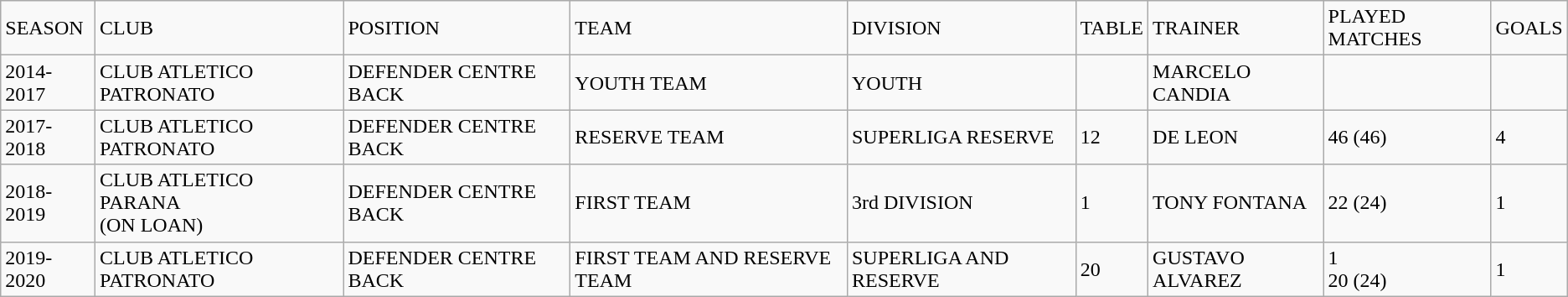<table class="wikitable">
<tr>
<td>SEASON</td>
<td>CLUB</td>
<td>POSITION</td>
<td>TEAM</td>
<td>DIVISION</td>
<td>TABLE</td>
<td>TRAINER</td>
<td>PLAYED MATCHES</td>
<td>GOALS</td>
</tr>
<tr>
<td>2014-2017</td>
<td>CLUB ATLETICO PATRONATO</td>
<td>DEFENDER CENTRE BACK</td>
<td>YOUTH TEAM</td>
<td>YOUTH</td>
<td></td>
<td>MARCELO   CANDIA</td>
<td></td>
<td></td>
</tr>
<tr>
<td>2017-2018</td>
<td>CLUB ATLETICO PATRONATO</td>
<td>DEFENDER CENTRE BACK</td>
<td>RESERVE TEAM</td>
<td>SUPERLIGA RESERVE</td>
<td>12</td>
<td>DE LEON</td>
<td>46  (46)</td>
<td>4</td>
</tr>
<tr>
<td>2018-2019</td>
<td>CLUB ATLETICO PARANA<br>(ON LOAN)</td>
<td>DEFENDER CENTRE BACK</td>
<td>FIRST TEAM</td>
<td>3rd DIVISION</td>
<td>1</td>
<td>TONY FONTANA</td>
<td>22  (24)</td>
<td>1</td>
</tr>
<tr>
<td>2019-2020</td>
<td>CLUB ATLETICO PATRONATO</td>
<td>DEFENDER CENTRE BACK</td>
<td>FIRST TEAM AND RESERVE TEAM</td>
<td>SUPERLIGA AND RESERVE</td>
<td>20</td>
<td>GUSTAVO ALVAREZ</td>
<td>1<br>20 (24)</td>
<td>1</td>
</tr>
</table>
